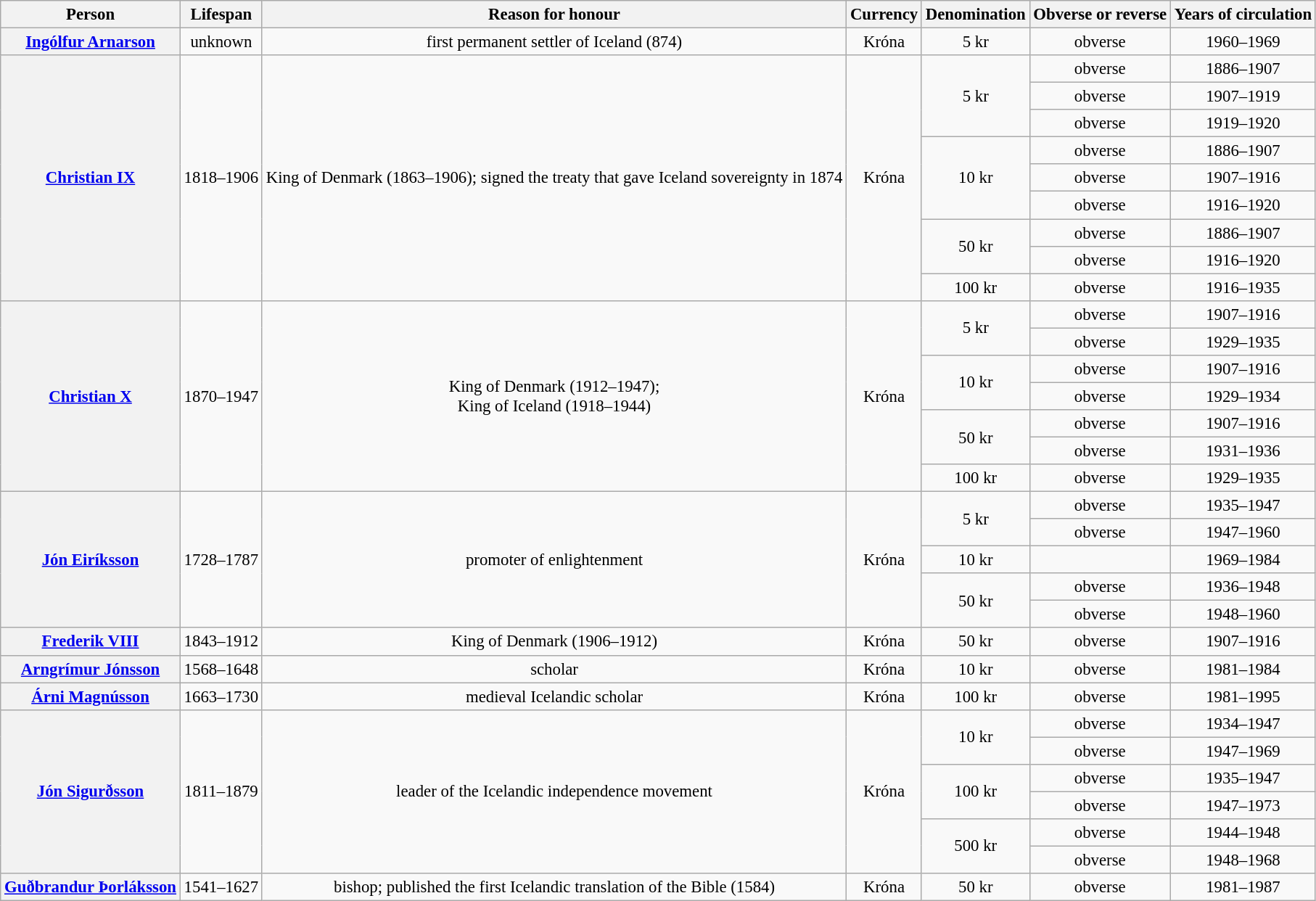<table class="wikitable" style="font-size:95%; text-align:center;">
<tr>
<th>Person</th>
<th>Lifespan</th>
<th>Reason for honour</th>
<th>Currency</th>
<th>Denomination</th>
<th>Obverse or reverse</th>
<th>Years of circulation</th>
</tr>
<tr>
<th><a href='#'>Ingólfur Arnarson</a></th>
<td>unknown</td>
<td>first permanent settler of Iceland (874)</td>
<td>Króna</td>
<td>5 kr</td>
<td>obverse</td>
<td>1960–1969</td>
</tr>
<tr>
<th rowspan="9"><a href='#'>Christian IX</a></th>
<td rowspan="9">1818–1906</td>
<td rowspan="9">King of Denmark (1863–1906); signed the treaty that gave Iceland sovereignty in 1874</td>
<td rowspan="9">Króna</td>
<td rowspan="3">5 kr</td>
<td>obverse</td>
<td>1886–1907</td>
</tr>
<tr>
<td>obverse</td>
<td>1907–1919</td>
</tr>
<tr>
<td>obverse</td>
<td>1919–1920</td>
</tr>
<tr>
<td rowspan="3">10 kr</td>
<td>obverse</td>
<td>1886–1907</td>
</tr>
<tr>
<td>obverse</td>
<td>1907–1916</td>
</tr>
<tr>
<td>obverse</td>
<td>1916–1920</td>
</tr>
<tr>
<td rowspan="2">50 kr</td>
<td>obverse</td>
<td>1886–1907</td>
</tr>
<tr>
<td>obverse</td>
<td>1916–1920</td>
</tr>
<tr>
<td>100 kr</td>
<td>obverse</td>
<td>1916–1935</td>
</tr>
<tr>
<th rowspan="7"><a href='#'>Christian X</a></th>
<td rowspan="7">1870–1947</td>
<td rowspan="7">King of Denmark (1912–1947);<br>King of Iceland (1918–1944)</td>
<td rowspan="7">Króna</td>
<td rowspan="2">5 kr</td>
<td>obverse</td>
<td>1907–1916</td>
</tr>
<tr>
<td>obverse</td>
<td>1929–1935</td>
</tr>
<tr>
<td rowspan="2">10 kr</td>
<td>obverse</td>
<td>1907–1916</td>
</tr>
<tr>
<td>obverse</td>
<td>1929–1934</td>
</tr>
<tr>
<td rowspan="2">50 kr</td>
<td>obverse</td>
<td>1907–1916</td>
</tr>
<tr>
<td>obverse</td>
<td>1931–1936</td>
</tr>
<tr>
<td>100 kr</td>
<td>obverse</td>
<td>1929–1935</td>
</tr>
<tr>
<th rowspan="5"><a href='#'>Jón Eiríksson</a></th>
<td rowspan="5">1728–1787</td>
<td rowspan="5">promoter of enlightenment</td>
<td rowspan="5">Króna</td>
<td rowspan="2">5 kr</td>
<td>obverse</td>
<td>1935–1947</td>
</tr>
<tr>
<td>obverse</td>
<td>1947–1960</td>
</tr>
<tr>
<td>10 kr</td>
<td></td>
<td>1969–1984</td>
</tr>
<tr>
<td rowspan="2">50 kr</td>
<td>obverse</td>
<td>1936–1948</td>
</tr>
<tr>
<td>obverse</td>
<td>1948–1960</td>
</tr>
<tr>
<th><a href='#'>Frederik VIII</a></th>
<td>1843–1912</td>
<td>King of Denmark (1906–1912)</td>
<td>Króna</td>
<td>50 kr</td>
<td>obverse</td>
<td>1907–1916</td>
</tr>
<tr>
<th><a href='#'>Arngrímur Jónsson</a></th>
<td>1568–1648</td>
<td>scholar</td>
<td>Króna</td>
<td>10 kr</td>
<td>obverse</td>
<td>1981–1984</td>
</tr>
<tr>
<th><a href='#'>Árni Magnússon</a></th>
<td>1663–1730</td>
<td>medieval Icelandic scholar</td>
<td>Króna</td>
<td>100 kr</td>
<td>obverse</td>
<td>1981–1995</td>
</tr>
<tr>
<th rowspan="6"><a href='#'>Jón Sigurðsson</a></th>
<td rowspan="6">1811–1879</td>
<td rowspan="6">leader of the Icelandic independence movement</td>
<td rowspan="6">Króna</td>
<td rowspan="2">10 kr</td>
<td>obverse</td>
<td>1934–1947</td>
</tr>
<tr>
<td>obverse</td>
<td>1947–1969</td>
</tr>
<tr>
<td rowspan="2">100 kr</td>
<td>obverse</td>
<td>1935–1947</td>
</tr>
<tr>
<td>obverse</td>
<td>1947–1973</td>
</tr>
<tr>
<td rowspan="2">500 kr</td>
<td>obverse</td>
<td>1944–1948</td>
</tr>
<tr>
<td>obverse</td>
<td>1948–1968</td>
</tr>
<tr>
<th><a href='#'>Guðbrandur Þorláksson</a></th>
<td>1541–1627</td>
<td>bishop; published the first Icelandic translation of the Bible (1584)</td>
<td>Króna</td>
<td>50 kr</td>
<td>obverse</td>
<td>1981–1987</td>
</tr>
</table>
